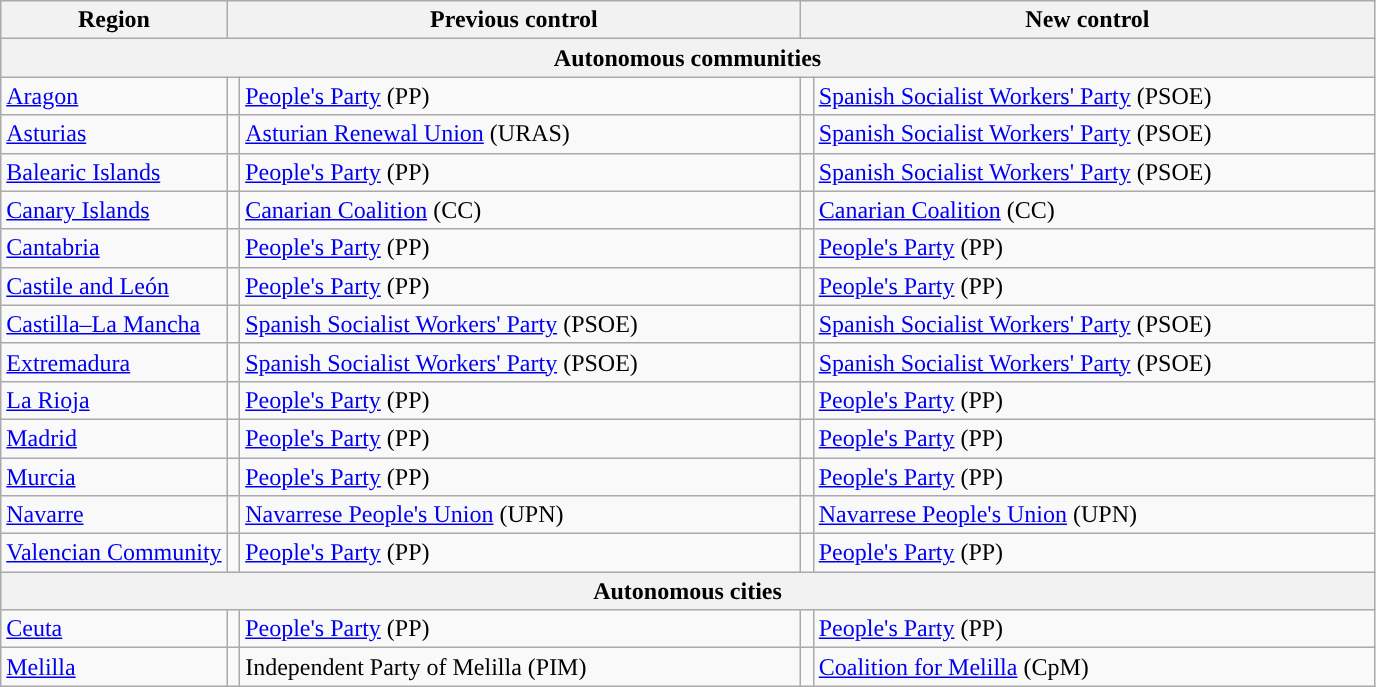<table class="wikitable">
<tr>
<th>Region</th>
<th colspan="2" style="width:375px;">Previous control</th>
<th colspan="2" style="width:375px;">New control</th>
</tr>
<tr>
<th colspan="5">Autonomous communities</th>
</tr>
<tr>
<td><a href='#'>Aragon</a></td>
<td width="1" style="color:inherit;background:"></td>
<td><a href='#'>People's Party</a> (PP)</td>
<td width="1" style="color:inherit;background:"></td>
<td><a href='#'>Spanish Socialist Workers' Party</a> (PSOE)</td>
</tr>
<tr>
<td><a href='#'>Asturias</a></td>
<td style="color:inherit;background:"></td>
<td><a href='#'>Asturian Renewal Union</a> (URAS)</td>
<td style="color:inherit;background:"></td>
<td><a href='#'>Spanish Socialist Workers' Party</a> (PSOE)</td>
</tr>
<tr>
<td><a href='#'>Balearic Islands</a></td>
<td style="color:inherit;background:"></td>
<td><a href='#'>People's Party</a> (PP)</td>
<td style="color:inherit;background:"></td>
<td><a href='#'>Spanish Socialist Workers' Party</a> (PSOE)</td>
</tr>
<tr>
<td><a href='#'>Canary Islands</a></td>
<td style="color:inherit;background:"></td>
<td><a href='#'>Canarian Coalition</a> (CC)</td>
<td style="color:inherit;background:"></td>
<td><a href='#'>Canarian Coalition</a> (CC)</td>
</tr>
<tr>
<td><a href='#'>Cantabria</a></td>
<td style="color:inherit;background:"></td>
<td><a href='#'>People's Party</a> (PP)</td>
<td style="color:inherit;background:"></td>
<td><a href='#'>People's Party</a> (PP)</td>
</tr>
<tr>
<td><a href='#'>Castile and León</a></td>
<td style="color:inherit;background:"></td>
<td><a href='#'>People's Party</a> (PP)</td>
<td style="color:inherit;background:"></td>
<td><a href='#'>People's Party</a> (PP)</td>
</tr>
<tr>
<td><a href='#'>Castilla–La Mancha</a></td>
<td style="color:inherit;background:"></td>
<td><a href='#'>Spanish Socialist Workers' Party</a> (PSOE)</td>
<td style="color:inherit;background:"></td>
<td><a href='#'>Spanish Socialist Workers' Party</a> (PSOE)</td>
</tr>
<tr>
<td><a href='#'>Extremadura</a></td>
<td style="color:inherit;background:"></td>
<td><a href='#'>Spanish Socialist Workers' Party</a> (PSOE)</td>
<td style="color:inherit;background:"></td>
<td><a href='#'>Spanish Socialist Workers' Party</a> (PSOE)</td>
</tr>
<tr>
<td><a href='#'>La Rioja</a></td>
<td style="color:inherit;background:"></td>
<td><a href='#'>People's Party</a> (PP)</td>
<td style="color:inherit;background:"></td>
<td><a href='#'>People's Party</a> (PP)</td>
</tr>
<tr>
<td><a href='#'>Madrid</a></td>
<td style="color:inherit;background:"></td>
<td><a href='#'>People's Party</a> (PP)</td>
<td style="color:inherit;background:"></td>
<td><a href='#'>People's Party</a> (PP)</td>
</tr>
<tr>
<td><a href='#'>Murcia</a></td>
<td style="color:inherit;background:"></td>
<td><a href='#'>People's Party</a> (PP)</td>
<td style="color:inherit;background:"></td>
<td><a href='#'>People's Party</a> (PP)</td>
</tr>
<tr>
<td><a href='#'>Navarre</a></td>
<td style="color:inherit;background:"></td>
<td><a href='#'>Navarrese People's Union</a> (UPN)</td>
<td style="color:inherit;background:"></td>
<td><a href='#'>Navarrese People's Union</a> (UPN)</td>
</tr>
<tr>
<td><a href='#'>Valencian Community</a></td>
<td style="color:inherit;background:"></td>
<td><a href='#'>People's Party</a> (PP)</td>
<td style="color:inherit;background:"></td>
<td><a href='#'>People's Party</a> (PP)</td>
</tr>
<tr>
<th colspan="5">Autonomous cities</th>
</tr>
<tr>
<td><a href='#'>Ceuta</a></td>
<td style="color:inherit;background:"></td>
<td><a href='#'>People's Party</a> (PP)</td>
<td style="color:inherit;background:"></td>
<td><a href='#'>People's Party</a> (PP) </td>
</tr>
<tr>
<td><a href='#'>Melilla</a></td>
<td style="color:inherit;background:"></td>
<td>Independent Party of Melilla (PIM)</td>
<td style="color:inherit;background:"></td>
<td><a href='#'>Coalition for Melilla</a> (CpM) </td>
</tr>
</table>
